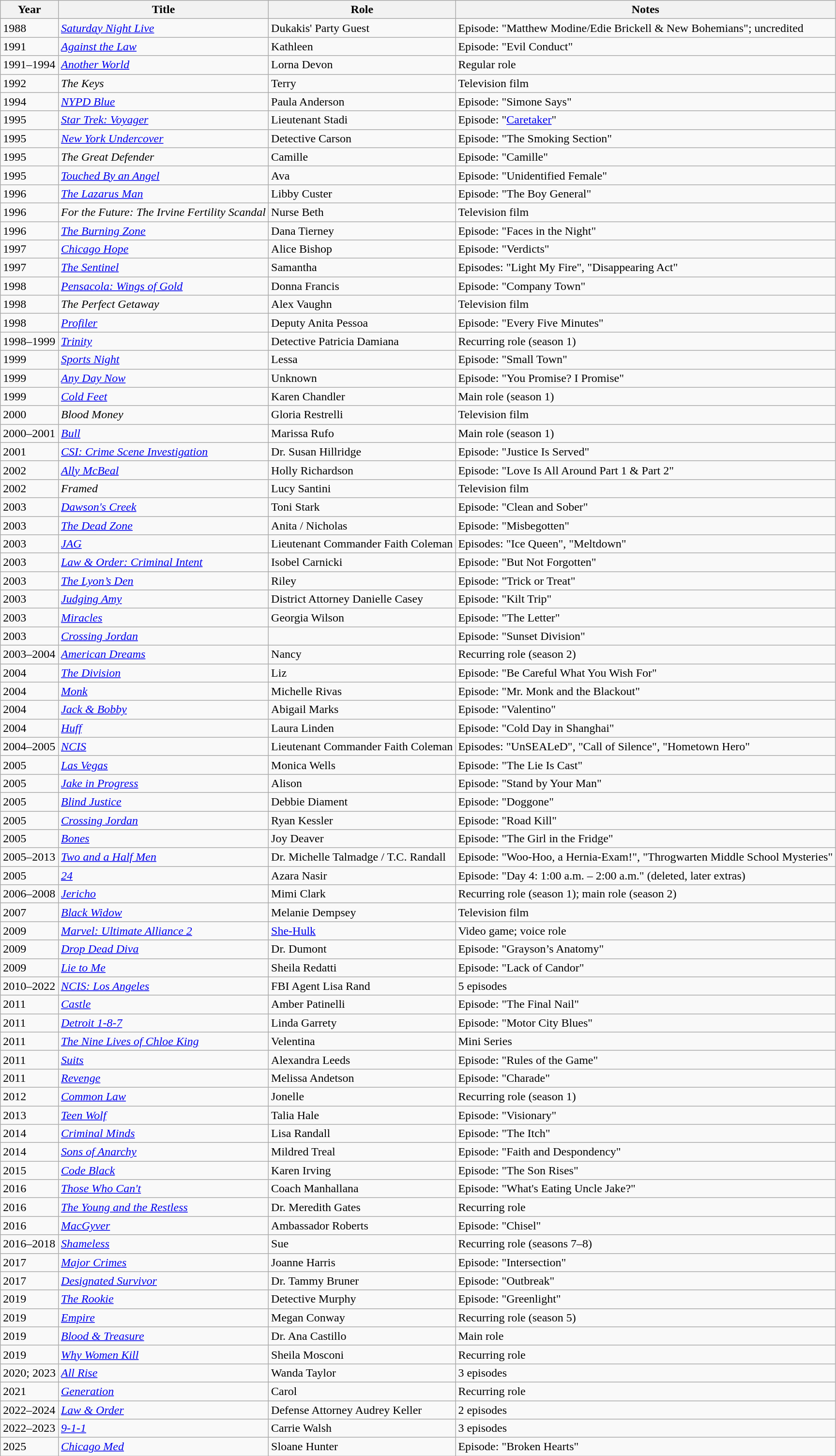<table class="wikitable sortable">
<tr>
<th>Year</th>
<th>Title</th>
<th>Role</th>
<th class="unsortable">Notes</th>
</tr>
<tr>
<td>1988</td>
<td><em><a href='#'>Saturday Night Live</a></em></td>
<td>Dukakis' Party Guest</td>
<td>Episode: "Matthew Modine/Edie Brickell & New Bohemians"; uncredited</td>
</tr>
<tr>
<td>1991</td>
<td><a href='#'><em>Against the Law</em></a></td>
<td>Kathleen</td>
<td>Episode: "Evil Conduct"</td>
</tr>
<tr>
<td>1991–1994</td>
<td><a href='#'><em>Another World</em></a></td>
<td>Lorna Devon</td>
<td>Regular role</td>
</tr>
<tr>
<td>1992</td>
<td><em>The Keys</em></td>
<td>Terry</td>
<td>Television film</td>
</tr>
<tr>
<td>1994</td>
<td><em><a href='#'>NYPD Blue</a></em></td>
<td>Paula Anderson</td>
<td>Episode: "Simone Says"</td>
</tr>
<tr>
<td>1995</td>
<td><em><a href='#'>Star Trek: Voyager</a></em></td>
<td>Lieutenant Stadi</td>
<td>Episode: "<a href='#'>Caretaker</a>"</td>
</tr>
<tr>
<td>1995</td>
<td><em><a href='#'>New York Undercover</a></em></td>
<td>Detective Carson</td>
<td>Episode: "The Smoking Section"</td>
</tr>
<tr>
<td>1995</td>
<td><em>The Great Defender</em></td>
<td>Camille</td>
<td>Episode: "Camille"</td>
</tr>
<tr>
<td>1995</td>
<td><em><a href='#'>Touched By an Angel</a></em></td>
<td>Ava</td>
<td>Episode: "Unidentified Female"</td>
</tr>
<tr>
<td>1996</td>
<td><em><a href='#'>The Lazarus Man</a></em></td>
<td>Libby Custer</td>
<td>Episode: "The Boy General"</td>
</tr>
<tr>
<td>1996</td>
<td><em>For the Future: The Irvine Fertility Scandal</em></td>
<td>Nurse Beth</td>
<td>Television film</td>
</tr>
<tr>
<td>1996</td>
<td><em><a href='#'>The Burning Zone</a></em></td>
<td>Dana Tierney</td>
<td>Episode: "Faces in the Night"</td>
</tr>
<tr>
<td>1997</td>
<td><em><a href='#'>Chicago Hope</a></em></td>
<td>Alice Bishop</td>
<td>Episode: "Verdicts"</td>
</tr>
<tr>
<td>1997</td>
<td><a href='#'><em>The Sentinel</em></a></td>
<td>Samantha</td>
<td>Episodes: "Light My Fire", "Disappearing Act"</td>
</tr>
<tr>
<td>1998</td>
<td><em><a href='#'>Pensacola: Wings of Gold</a></em></td>
<td>Donna Francis</td>
<td>Episode: "Company Town"</td>
</tr>
<tr>
<td>1998</td>
<td><em>The Perfect Getaway</em></td>
<td>Alex Vaughn</td>
<td>Television film</td>
</tr>
<tr>
<td>1998</td>
<td><a href='#'><em>Profiler</em></a></td>
<td>Deputy Anita Pessoa</td>
<td>Episode: "Every Five Minutes"</td>
</tr>
<tr>
<td>1998–1999</td>
<td><em><a href='#'>Trinity</a></em></td>
<td>Detective Patricia Damiana</td>
<td>Recurring role (season 1)</td>
</tr>
<tr>
<td>1999</td>
<td><em><a href='#'>Sports Night</a></em></td>
<td>Lessa</td>
<td>Episode: "Small Town"</td>
</tr>
<tr>
<td>1999</td>
<td><a href='#'><em>Any Day Now</em></a></td>
<td>Unknown</td>
<td>Episode: "You Promise? I Promise"</td>
</tr>
<tr>
<td>1999</td>
<td><em><a href='#'>Cold Feet</a></em></td>
<td>Karen Chandler</td>
<td>Main role (season 1)</td>
</tr>
<tr>
<td>2000</td>
<td><em>Blood Money</em></td>
<td>Gloria Restrelli</td>
<td>Television film</td>
</tr>
<tr>
<td>2000–2001</td>
<td><a href='#'><em>Bull</em></a></td>
<td>Marissa Rufo</td>
<td>Main role (season 1)</td>
</tr>
<tr>
<td>2001</td>
<td><em><a href='#'>CSI: Crime Scene Investigation</a></em></td>
<td>Dr. Susan Hillridge</td>
<td>Episode: "Justice Is Served"</td>
</tr>
<tr>
<td>2002</td>
<td><em><a href='#'>Ally McBeal</a></em></td>
<td>Holly Richardson</td>
<td>Episode: "Love Is All Around Part 1 & Part 2"</td>
</tr>
<tr>
<td>2002</td>
<td><em>Framed</em></td>
<td>Lucy Santini</td>
<td>Television film</td>
</tr>
<tr>
<td>2003</td>
<td><em><a href='#'>Dawson's Creek</a></em></td>
<td>Toni Stark</td>
<td>Episode: "Clean and Sober"</td>
</tr>
<tr>
<td>2003</td>
<td><a href='#'><em>The Dead Zone</em></a></td>
<td>Anita / Nicholas</td>
<td>Episode: "Misbegotten"</td>
</tr>
<tr>
<td>2003</td>
<td><a href='#'><em>JAG</em></a></td>
<td>Lieutenant Commander Faith Coleman</td>
<td>Episodes: "Ice Queen", "Meltdown"</td>
</tr>
<tr>
<td>2003</td>
<td><em><a href='#'>Law & Order: Criminal Intent</a></em></td>
<td>Isobel Carnicki</td>
<td>Episode: "But Not Forgotten"</td>
</tr>
<tr>
<td>2003</td>
<td><em><a href='#'>The Lyon’s Den</a></em></td>
<td>Riley</td>
<td>Episode: "Trick or Treat"</td>
</tr>
<tr>
<td>2003</td>
<td><em><a href='#'>Judging Amy</a></em></td>
<td>District Attorney Danielle Casey</td>
<td>Episode: "Kilt Trip"</td>
</tr>
<tr>
<td>2003</td>
<td><a href='#'><em>Miracles</em></a></td>
<td>Georgia Wilson</td>
<td>Episode: "The Letter"</td>
</tr>
<tr>
<td>2003</td>
<td><em><a href='#'>Crossing Jordan</a></em></td>
<td></td>
<td>Episode: "Sunset Division"</td>
</tr>
<tr>
<td>2003–2004</td>
<td><em><a href='#'>American Dreams</a></em></td>
<td>Nancy</td>
<td>Recurring role (season 2)</td>
</tr>
<tr>
<td>2004</td>
<td><em><a href='#'>The Division</a></em></td>
<td>Liz</td>
<td>Episode: "Be Careful What You Wish For"</td>
</tr>
<tr>
<td>2004</td>
<td><a href='#'><em>Monk</em></a></td>
<td>Michelle Rivas</td>
<td>Episode: "Mr. Monk and the Blackout"</td>
</tr>
<tr>
<td>2004</td>
<td><em><a href='#'>Jack & Bobby</a></em></td>
<td>Abigail Marks</td>
<td>Episode: "Valentino"</td>
</tr>
<tr>
<td>2004</td>
<td><a href='#'><em>Huff</em></a></td>
<td>Laura Linden</td>
<td>Episode: "Cold Day in Shanghai"</td>
</tr>
<tr>
<td>2004–2005</td>
<td><a href='#'><em>NCIS</em></a></td>
<td>Lieutenant Commander Faith Coleman</td>
<td>Episodes: "UnSEALeD", "Call of Silence", "Hometown Hero"</td>
</tr>
<tr>
<td>2005</td>
<td><a href='#'><em>Las Vegas</em></a></td>
<td>Monica Wells</td>
<td>Episode: "The Lie Is Cast"</td>
</tr>
<tr>
<td>2005</td>
<td><em><a href='#'>Jake in Progress</a></em></td>
<td>Alison</td>
<td>Episode: "Stand by Your Man"</td>
</tr>
<tr>
<td>2005</td>
<td><a href='#'><em>Blind Justice</em></a></td>
<td>Debbie Diament</td>
<td>Episode: "Doggone"</td>
</tr>
<tr>
<td>2005</td>
<td><em><a href='#'>Crossing Jordan</a></em></td>
<td>Ryan Kessler</td>
<td>Episode: "Road Kill"</td>
</tr>
<tr>
<td>2005</td>
<td><a href='#'><em>Bones</em></a></td>
<td>Joy Deaver</td>
<td>Episode: "The Girl in the Fridge"</td>
</tr>
<tr>
<td>2005–2013</td>
<td><em><a href='#'>Two and a Half Men</a></em></td>
<td>Dr. Michelle Talmadge / T.C. Randall</td>
<td>Episode: "Woo-Hoo, a Hernia-Exam!", "Throgwarten Middle School Mysteries"</td>
</tr>
<tr>
<td>2005</td>
<td><em><a href='#'>24</a></em></td>
<td>Azara Nasir</td>
<td>Episode: "Day 4: 1:00 a.m.  – 2:00 a.m." (deleted, later extras)</td>
</tr>
<tr>
<td>2006–2008</td>
<td><em><a href='#'>Jericho</a></em></td>
<td>Mimi Clark</td>
<td>Recurring role (season 1); main role (season 2)</td>
</tr>
<tr>
<td>2007</td>
<td><em><a href='#'>Black Widow</a></em></td>
<td>Melanie Dempsey</td>
<td>Television film</td>
</tr>
<tr>
<td>2009</td>
<td><em><a href='#'>Marvel: Ultimate Alliance 2</a></em></td>
<td><a href='#'>She-Hulk</a></td>
<td>Video game; voice role</td>
</tr>
<tr>
<td>2009</td>
<td><em><a href='#'>Drop Dead Diva</a></em></td>
<td>Dr. Dumont</td>
<td>Episode: "Grayson’s Anatomy"</td>
</tr>
<tr>
<td>2009</td>
<td><em><a href='#'>Lie to Me</a></em></td>
<td>Sheila Redatti</td>
<td>Episode: "Lack of Candor"</td>
</tr>
<tr>
<td>2010–2022</td>
<td><em><a href='#'>NCIS: Los Angeles</a></em></td>
<td>FBI Agent Lisa Rand</td>
<td>5 episodes</td>
</tr>
<tr>
<td>2011</td>
<td><em><a href='#'>Castle</a></em></td>
<td>Amber Patinelli</td>
<td>Episode: "The Final Nail"</td>
</tr>
<tr>
<td>2011</td>
<td><em><a href='#'>Detroit 1-8-7</a></em></td>
<td>Linda Garrety</td>
<td>Episode: "Motor City Blues"</td>
</tr>
<tr>
<td>2011</td>
<td><em><a href='#'>The Nine Lives of Chloe King</a></em></td>
<td>Velentina</td>
<td>Mini Series</td>
</tr>
<tr>
<td>2011</td>
<td><a href='#'><em>Suits</em></a></td>
<td>Alexandra Leeds</td>
<td>Episode: "Rules of the Game"</td>
</tr>
<tr>
<td>2011</td>
<td><em><a href='#'>Revenge</a></em></td>
<td>Melissa Andetson</td>
<td>Episode: "Charade"</td>
</tr>
<tr>
<td>2012</td>
<td><em><a href='#'>Common Law</a></em></td>
<td>Jonelle</td>
<td>Recurring role (season 1)</td>
</tr>
<tr>
<td>2013</td>
<td><a href='#'><em>Teen Wolf</em></a></td>
<td>Talia Hale</td>
<td>Episode: "Visionary"</td>
</tr>
<tr>
<td>2014</td>
<td><em><a href='#'>Criminal Minds</a></em></td>
<td>Lisa Randall</td>
<td>Episode: "The Itch"</td>
</tr>
<tr>
<td>2014</td>
<td><em><a href='#'>Sons of Anarchy</a></em></td>
<td>Mildred Treal</td>
<td>Episode: "Faith and Despondency"</td>
</tr>
<tr>
<td>2015</td>
<td><a href='#'><em>Code Black</em></a></td>
<td>Karen Irving</td>
<td>Episode: "The Son Rises"</td>
</tr>
<tr>
<td>2016</td>
<td><em><a href='#'>Those Who Can't</a></em></td>
<td>Coach Manhallana</td>
<td>Episode: "What's Eating Uncle Jake?"</td>
</tr>
<tr>
<td>2016</td>
<td><em><a href='#'>The Young and the Restless</a></em></td>
<td>Dr. Meredith Gates</td>
<td>Recurring role</td>
</tr>
<tr>
<td>2016</td>
<td><a href='#'><em>MacGyver</em></a></td>
<td>Ambassador Roberts</td>
<td>Episode: "Chisel"</td>
</tr>
<tr>
<td>2016–2018</td>
<td><a href='#'><em>Shameless</em></a></td>
<td>Sue</td>
<td>Recurring role (seasons 7–8)</td>
</tr>
<tr>
<td>2017</td>
<td><a href='#'><em>Major Crimes</em></a></td>
<td>Joanne Harris</td>
<td>Episode: "Intersection"</td>
</tr>
<tr>
<td>2017</td>
<td><em><a href='#'>Designated Survivor</a></em></td>
<td>Dr. Tammy Bruner</td>
<td>Episode: "Outbreak"</td>
</tr>
<tr>
<td>2019</td>
<td><a href='#'><em>The Rookie</em></a></td>
<td>Detective Murphy</td>
<td>Episode: "Greenlight"</td>
</tr>
<tr>
<td>2019</td>
<td><a href='#'><em>Empire</em></a></td>
<td>Megan Conway</td>
<td>Recurring role (season 5)</td>
</tr>
<tr>
<td>2019</td>
<td><em><a href='#'>Blood & Treasure</a></em></td>
<td>Dr. Ana Castillo</td>
<td>Main role</td>
</tr>
<tr>
<td>2019</td>
<td><em><a href='#'>Why Women Kill</a></em></td>
<td>Sheila Mosconi</td>
<td>Recurring role</td>
</tr>
<tr>
<td>2020; 2023</td>
<td><em><a href='#'>All Rise</a></em></td>
<td>Wanda Taylor</td>
<td>3 episodes</td>
</tr>
<tr>
<td>2021</td>
<td><em><a href='#'>Generation</a></em></td>
<td>Carol</td>
<td>Recurring role</td>
</tr>
<tr>
<td>2022–2024</td>
<td><em><a href='#'>Law & Order</a></em></td>
<td>Defense Attorney Audrey Keller</td>
<td>2 episodes</td>
</tr>
<tr>
<td>2022–2023</td>
<td><em><a href='#'>9-1-1</a></em></td>
<td>Carrie Walsh</td>
<td>3 episodes</td>
</tr>
<tr>
<td>2025</td>
<td><em><a href='#'>Chicago Med</a></em></td>
<td>Sloane Hunter</td>
<td>Episode: "Broken Hearts"</td>
</tr>
</table>
